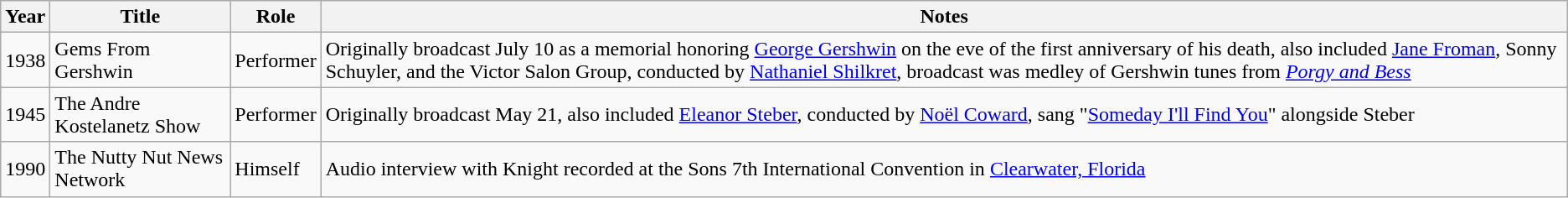<table class="wikitable sortable">
<tr>
<th>Year</th>
<th>Title</th>
<th>Role</th>
<th class="unsortable">Notes</th>
</tr>
<tr>
<td>1938</td>
<td>Gems From Gershwin</td>
<td>Performer</td>
<td>Originally broadcast July 10 as a memorial honoring <a href='#'>George Gershwin</a> on the eve of the first anniversary of his death, also included <a href='#'>Jane Froman</a>, Sonny Schuyler, and the Victor Salon Group, conducted by <a href='#'>Nathaniel Shilkret</a>, broadcast was medley of Gershwin tunes from <em><a href='#'>Porgy and Bess</a></em></td>
</tr>
<tr>
<td>1945</td>
<td>The Andre Kostelanetz Show</td>
<td>Performer</td>
<td>Originally broadcast May 21, also included <a href='#'>Eleanor Steber</a>, conducted by <a href='#'>Noël Coward</a>, sang "<a href='#'>Someday I'll Find You</a>" alongside Steber</td>
</tr>
<tr>
<td>1990</td>
<td>The Nutty Nut News Network</td>
<td>Himself </td>
<td>Audio interview with Knight recorded at the Sons 7th International Convention in <a href='#'>Clearwater, Florida</a></td>
</tr>
</table>
